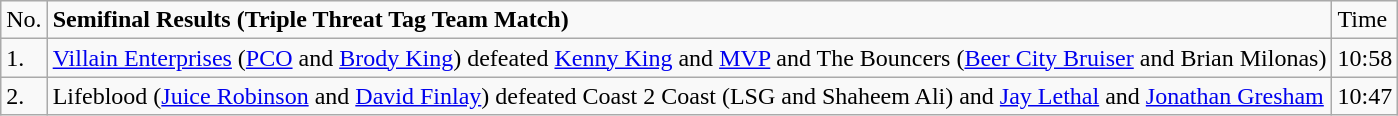<table class="wikitable">
<tr>
<td>No.</td>
<td><strong>Semifinal Results (Triple Threat Tag Team Match)</strong></td>
<td>Time</td>
</tr>
<tr>
<td>1.</td>
<td><a href='#'>Villain Enterprises</a> (<a href='#'>PCO</a> and <a href='#'>Brody King</a>) defeated <a href='#'>Kenny King</a> and <a href='#'>MVP</a> and The Bouncers (<a href='#'>Beer City Bruiser</a> and Brian Milonas)</td>
<td>10:58</td>
</tr>
<tr>
<td>2.</td>
<td>Lifeblood (<a href='#'>Juice Robinson</a> and <a href='#'>David Finlay</a>) defeated Coast 2 Coast (LSG and Shaheem Ali) and <a href='#'>Jay Lethal</a> and <a href='#'>Jonathan Gresham</a></td>
<td>10:47</td>
</tr>
</table>
